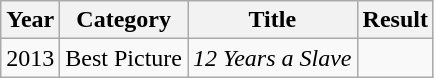<table class="wikitable" style="font-size: 100%">
<tr>
<th>Year</th>
<th>Category</th>
<th>Title</th>
<th>Result</th>
</tr>
<tr>
<td style="text-align:center;">2013</td>
<td>Best Picture</td>
<td><em>12 Years a Slave</em></td>
<td></td>
</tr>
</table>
